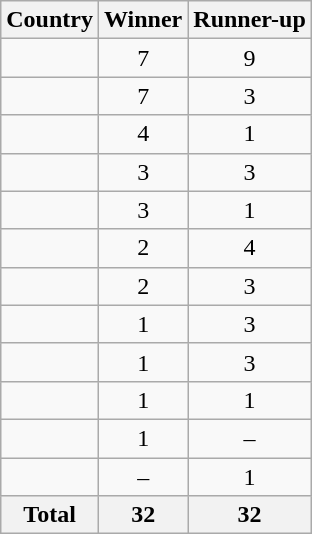<table class="wikitable sortable" style="text-align:center">
<tr>
<th>Country</th>
<th>Winner</th>
<th>Runner-up</th>
</tr>
<tr>
<td align=left></td>
<td>7</td>
<td>9</td>
</tr>
<tr>
<td align=left></td>
<td>7</td>
<td>3</td>
</tr>
<tr>
<td align=left></td>
<td>4</td>
<td>1</td>
</tr>
<tr>
<td align=left></td>
<td>3</td>
<td>3</td>
</tr>
<tr>
<td align=left></td>
<td>3</td>
<td>1</td>
</tr>
<tr>
<td align=left></td>
<td>2</td>
<td>4</td>
</tr>
<tr>
<td align=left></td>
<td>2</td>
<td>3</td>
</tr>
<tr>
<td align=left></td>
<td>1</td>
<td>3</td>
</tr>
<tr>
<td align=left></td>
<td>1</td>
<td>3</td>
</tr>
<tr>
<td align=left></td>
<td>1</td>
<td>1</td>
</tr>
<tr>
<td align=left></td>
<td>1</td>
<td>–</td>
</tr>
<tr>
<td align=left></td>
<td>–</td>
<td>1</td>
</tr>
<tr>
<th>Total</th>
<th>32</th>
<th>32</th>
</tr>
</table>
